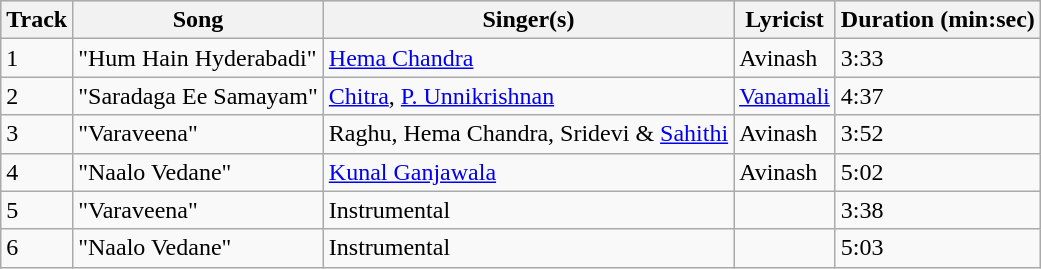<table class="wikitable">
<tr style="background:#ccc; text-align:center;">
<th>Track</th>
<th>Song</th>
<th>Singer(s)</th>
<th>Lyricist</th>
<th>Duration (min:sec)</th>
</tr>
<tr>
<td>1</td>
<td>"Hum Hain Hyderabadi"</td>
<td><a href='#'>Hema Chandra</a></td>
<td>Avinash</td>
<td>3:33</td>
</tr>
<tr>
<td>2</td>
<td>"Saradaga Ee Samayam"</td>
<td><a href='#'>Chitra</a>, <a href='#'>P. Unnikrishnan</a></td>
<td><a href='#'>Vanamali</a></td>
<td>4:37</td>
</tr>
<tr>
<td>3</td>
<td>"Varaveena"</td>
<td>Raghu, Hema Chandra, Sridevi & <a href='#'>Sahithi</a></td>
<td>Avinash</td>
<td>3:52</td>
</tr>
<tr>
<td>4</td>
<td>"Naalo Vedane"</td>
<td><a href='#'>Kunal Ganjawala</a></td>
<td>Avinash</td>
<td>5:02</td>
</tr>
<tr>
<td>5</td>
<td>"Varaveena"</td>
<td>Instrumental</td>
<td></td>
<td>3:38</td>
</tr>
<tr>
<td>6</td>
<td>"Naalo Vedane"</td>
<td>Instrumental</td>
<td></td>
<td>5:03</td>
</tr>
</table>
